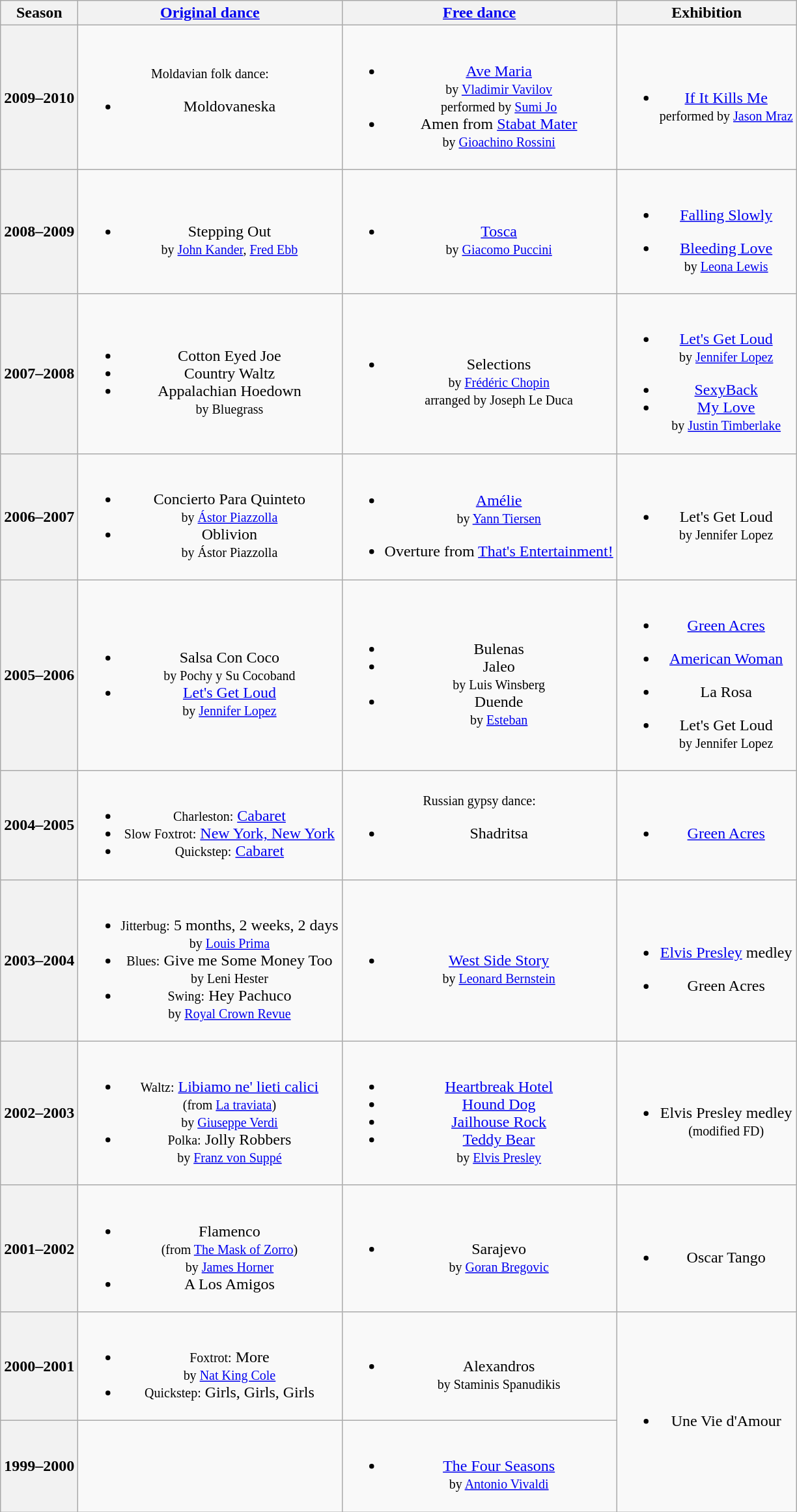<table class= wikitable style= text-align:center>
<tr>
<th>Season</th>
<th><a href='#'>Original dance</a></th>
<th><a href='#'>Free dance</a></th>
<th>Exhibition</th>
</tr>
<tr>
<th>2009–2010 <br></th>
<td><small>Moldavian folk dance:</small><br><ul><li>Moldovaneska</li></ul></td>
<td><br><ul><li><a href='#'>Ave Maria</a> <br><small> by <a href='#'>Vladimir Vavilov</a> <br> performed by <a href='#'>Sumi Jo</a> </small></li><li>Amen from <a href='#'>Stabat Mater</a> <br><small> by <a href='#'>Gioachino Rossini</a> </small></li></ul></td>
<td><br><ul><li><a href='#'>If It Kills Me</a> <br><small> performed by <a href='#'>Jason Mraz</a> </small></li></ul></td>
</tr>
<tr>
<th>2008–2009 <br></th>
<td><br><ul><li>Stepping Out <br><small> by <a href='#'>John Kander</a>, <a href='#'>Fred Ebb</a> </small></li></ul></td>
<td><br><ul><li><a href='#'>Tosca</a> <br><small> by <a href='#'>Giacomo Puccini</a> </small></li></ul></td>
<td><br><ul><li><a href='#'>Falling Slowly</a></li></ul><ul><li><a href='#'>Bleeding Love</a> <br><small> by <a href='#'>Leona Lewis</a> </small></li></ul></td>
</tr>
<tr>
<th>2007–2008 <br></th>
<td><br><ul><li>Cotton Eyed Joe</li><li>Country Waltz</li><li>Appalachian Hoedown <br><small> by Bluegrass </small></li></ul></td>
<td><br><ul><li>Selections <br><small> by <a href='#'>Frédéric Chopin</a> <br> arranged by Joseph Le Duca </small></li></ul></td>
<td><br><ul><li><a href='#'>Let's Get Loud</a> <br><small> by <a href='#'>Jennifer Lopez</a> </small></li></ul><ul><li><a href='#'>SexyBack</a></li><li><a href='#'>My Love</a> <br><small> by <a href='#'>Justin Timberlake</a> </small></li></ul></td>
</tr>
<tr>
<th>2006–2007 <br></th>
<td><br><ul><li>Concierto Para Quinteto <br><small> by <a href='#'>Ástor Piazzolla</a> </small></li><li>Oblivion <br><small> by Ástor Piazzolla </small></li></ul></td>
<td><br><ul><li><a href='#'>Amélie</a> <br><small> by <a href='#'>Yann Tiersen</a> </small></li></ul><ul><li>Overture from <a href='#'>That's Entertainment!</a></li></ul></td>
<td><br><ul><li>Let's Get Loud <br><small> by Jennifer Lopez </small></li></ul></td>
</tr>
<tr>
<th>2005–2006 <br></th>
<td><br><ul><li>Salsa Con Coco <br><small> by Pochy y Su Cocoband </small></li><li><a href='#'>Let's Get Loud</a> <br><small> by <a href='#'>Jennifer Lopez</a> </small></li></ul></td>
<td><br><ul><li>Bulenas</li><li>Jaleo <br><small> by Luis Winsberg </small></li><li>Duende <br><small> by <a href='#'>Esteban</a> </small></li></ul></td>
<td><br><ul><li><a href='#'>Green Acres</a></li></ul><ul><li><a href='#'>American Woman</a></li></ul><ul><li>La Rosa</li></ul><ul><li>Let's Get Loud <br><small> by Jennifer Lopez </small></li></ul></td>
</tr>
<tr>
<th>2004–2005 <br></th>
<td><br><ul><li><small>Charleston:</small> <a href='#'>Cabaret</a></li><li><small>Slow Foxtrot:</small> <a href='#'>New York, New York</a></li><li><small>Quickstep:</small> <a href='#'>Cabaret</a></li></ul></td>
<td><small>Russian gypsy dance:</small><br><ul><li>Shadritsa</li></ul></td>
<td><br><ul><li><a href='#'>Green Acres</a></li></ul></td>
</tr>
<tr>
<th>2003–2004 <br></th>
<td><br><ul><li><small>Jitterbug:</small> 5 months, 2 weeks, 2 days <br><small> by <a href='#'>Louis Prima</a> </small></li><li><small>Blues:</small> Give me Some Money Too <br><small> by Leni Hester </small></li><li><small>Swing:</small> Hey Pachuco <br><small> by <a href='#'>Royal Crown Revue</a> </small></li></ul></td>
<td><br><ul><li><a href='#'>West Side Story</a> <br><small> by <a href='#'>Leonard Bernstein</a> </small></li></ul></td>
<td><br><ul><li><a href='#'>Elvis Presley</a> medley</li></ul><ul><li>Green Acres</li></ul></td>
</tr>
<tr>
<th>2002–2003 <br></th>
<td><br><ul><li><small>Waltz:</small> <a href='#'>Libiamo ne' lieti calici</a> <br><small> (from <a href='#'>La traviata</a>) <br> by <a href='#'>Giuseppe Verdi</a> </small></li><li><small>Polka:</small> Jolly Robbers <br><small> by <a href='#'>Franz von Suppé</a> </small></li></ul></td>
<td><br><ul><li><a href='#'>Heartbreak Hotel</a></li><li><a href='#'>Hound Dog</a></li><li><a href='#'>Jailhouse Rock</a></li><li><a href='#'>Teddy Bear</a> <br><small> by <a href='#'>Elvis Presley</a> </small></li></ul></td>
<td><br><ul><li>Elvis Presley medley <br><small> (modified FD) </small></li></ul></td>
</tr>
<tr>
<th>2001–2002 <br></th>
<td><br><ul><li>Flamenco <br><small> (from <a href='#'>The Mask of Zorro</a>) <br> by <a href='#'>James Horner</a> </small></li><li>A Los Amigos</li></ul></td>
<td><br><ul><li>Sarajevo <br><small> by <a href='#'>Goran Bregovic</a> </small></li></ul></td>
<td><br><ul><li>Oscar Tango</li></ul></td>
</tr>
<tr>
<th>2000–2001 <br></th>
<td><br><ul><li><small>Foxtrot:</small> More <br><small> by <a href='#'>Nat King Cole</a> </small></li><li><small>Quickstep:</small> Girls, Girls, Girls</li></ul></td>
<td><br><ul><li>Alexandros <br><small> by Staminis Spanudikis </small></li></ul></td>
<td rowspan=2><br><ul><li>Une Vie d'Amour</li></ul></td>
</tr>
<tr>
<th>1999–2000</th>
<td></td>
<td><br><ul><li><a href='#'>The Four Seasons</a> <br><small> by <a href='#'>Antonio Vivaldi</a> </small></li></ul></td>
</tr>
</table>
